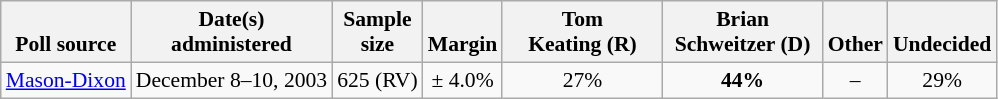<table class="wikitable" style="font-size:90%;text-align:center;">
<tr valign=bottom>
<th>Poll source</th>
<th>Date(s)<br>administered</th>
<th>Sample<br>size</th>
<th>Margin<br></th>
<th style="width:100px;">Tom<br>Keating (R)</th>
<th style="width:100px;">Brian<br>Schweitzer (D)</th>
<th>Other</th>
<th>Undecided</th>
</tr>
<tr>
<td style="text-align:left;"><a href='#'>Mason-Dixon</a></td>
<td>December 8–10, 2003</td>
<td>625 (RV)</td>
<td>± 4.0%</td>
<td>27%</td>
<td><strong>44%</strong></td>
<td>–</td>
<td>29%</td>
</tr>
</table>
